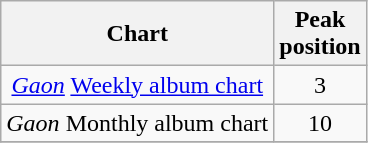<table class="wikitable sortable" style="text-align:center;">
<tr>
<th>Chart</th>
<th>Peak <br> position</th>
</tr>
<tr>
<td><em><a href='#'>Gaon</a></em> <a href='#'>Weekly album chart</a></td>
<td align=center>3</td>
</tr>
<tr>
<td><em>Gaon</em> Monthly album chart</td>
<td align=center>10</td>
</tr>
<tr>
</tr>
</table>
